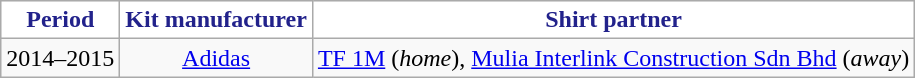<table class="wikitable" style="text-align: center">
<tr>
<th style="color:#22228B; background:#FFFFFF;">Period</th>
<th style="color:#22228B; background:#FFFFFF;">Kit manufacturer</th>
<th style="color:#22228B; background:#FFFFFF;">Shirt partner</th>
</tr>
<tr>
<td>2014–2015</td>
<td><a href='#'>Adidas</a></td>
<td><a href='#'>TF 1M</a> (<em>home</em>), <a href='#'>Mulia Interlink Construction Sdn Bhd</a> (<em>away</em>)</td>
</tr>
</table>
